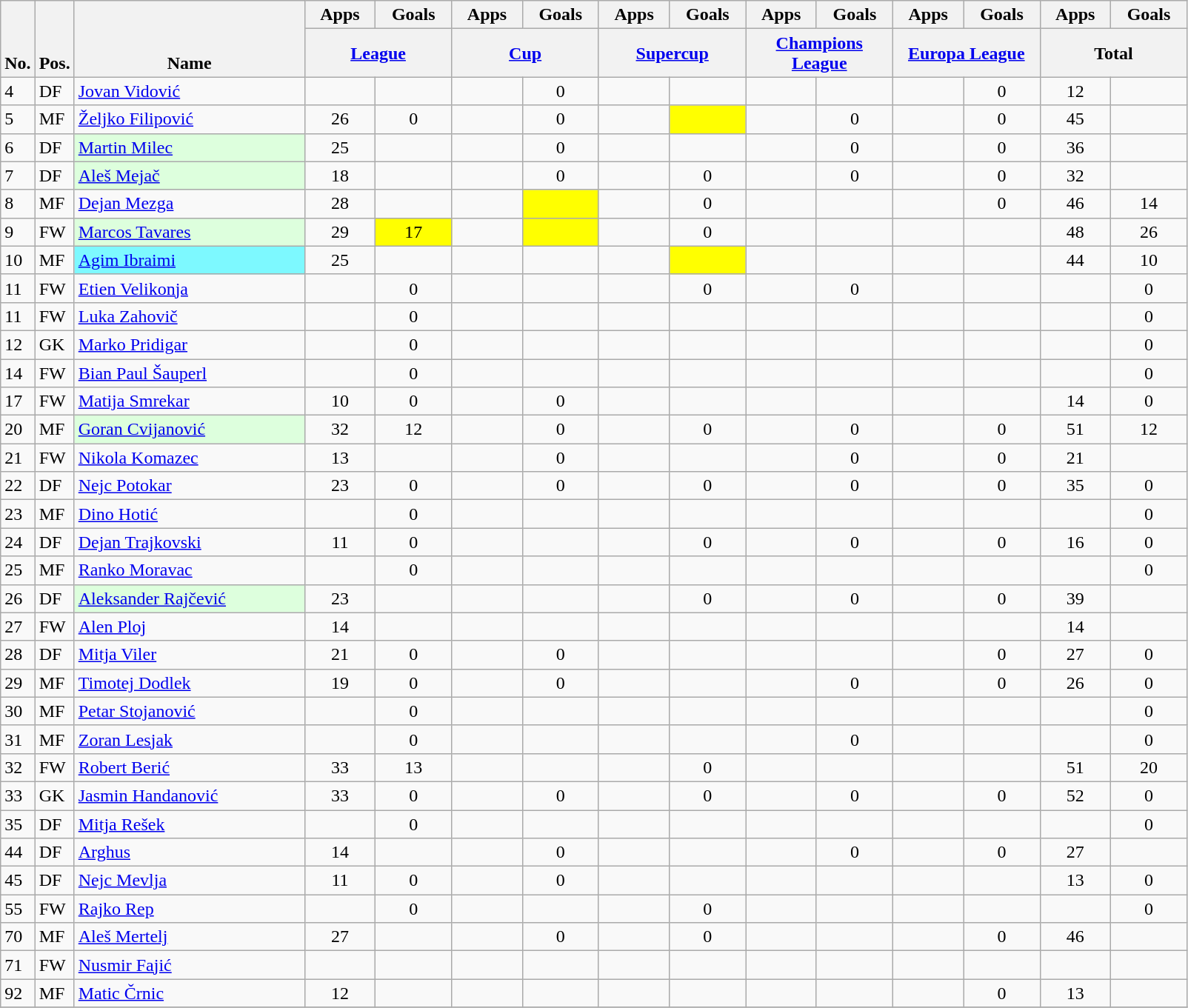<table class="wikitable sortable" style="text-align:center">
<tr>
<th rowspan="2" valign="bottom" class="unsortable">No.</th>
<th rowspan="2" valign="bottom" class="unsortable">Pos.</th>
<th rowspan="2" valign="bottom" class="unsortable" width="200">Name</th>
<th>Apps</th>
<th>Goals</th>
<th>Apps</th>
<th>Goals</th>
<th>Apps</th>
<th>Goals</th>
<th>Apps</th>
<th>Goals</th>
<th>Apps</th>
<th>Goals</th>
<th>Apps</th>
<th>Goals</th>
</tr>
<tr class="unsortable">
<th colspan="2" width="125"><a href='#'>League</a></th>
<th colspan="2" width="125"><a href='#'>Cup</a></th>
<th colspan="2" width="125"><a href='#'>Supercup</a></th>
<th colspan="2" width="125"><a href='#'>Champions League</a></th>
<th colspan="2" width="125"><a href='#'>Europa League</a></th>
<th colspan="2" width="125">Total</th>
</tr>
<tr>
<td align="left">4</td>
<td align="left">DF</td>
<td align="left"> <a href='#'>Jovan Vidović</a></td>
<td></td>
<td></td>
<td></td>
<td>0</td>
<td></td>
<td></td>
<td></td>
<td></td>
<td></td>
<td>0</td>
<td>12</td>
<td></td>
</tr>
<tr>
<td align="left">5</td>
<td align="left">MF</td>
<td align="left"> <a href='#'>Željko Filipović</a></td>
<td>26</td>
<td>0</td>
<td></td>
<td>0</td>
<td></td>
<td bgcolor="#FFFF00"> </td>
<td></td>
<td>0</td>
<td></td>
<td>0</td>
<td>45</td>
<td></td>
</tr>
<tr>
<td align="left">6</td>
<td align="left">DF</td>
<td align="left" bgcolor="#DDFFDD"> <a href='#'>Martin Milec</a> </td>
<td>25</td>
<td></td>
<td></td>
<td>0</td>
<td></td>
<td></td>
<td></td>
<td>0</td>
<td></td>
<td>0</td>
<td>36</td>
<td></td>
</tr>
<tr>
<td align="left">7</td>
<td align="left">DF</td>
<td align="left" bgcolor="#DDFFDD"> <a href='#'>Aleš Mejač</a> </td>
<td>18</td>
<td></td>
<td></td>
<td>0</td>
<td></td>
<td>0</td>
<td></td>
<td>0</td>
<td></td>
<td>0</td>
<td>32</td>
<td></td>
</tr>
<tr>
<td align="left">8</td>
<td align="left">MF</td>
<td align="left"> <a href='#'>Dejan Mezga</a></td>
<td>28</td>
<td></td>
<td></td>
<td bgcolor="#FFFF00"> </td>
<td></td>
<td>0</td>
<td></td>
<td></td>
<td></td>
<td>0</td>
<td>46</td>
<td>14</td>
</tr>
<tr>
<td align="left">9</td>
<td align="left">FW</td>
<td align="left" bgcolor="#DDFFDD"> <a href='#'>Marcos Tavares</a> </td>
<td>29</td>
<td bgcolor="#FFFF00">17 </td>
<td></td>
<td bgcolor="#FFFF00"> </td>
<td></td>
<td>0</td>
<td></td>
<td></td>
<td></td>
<td></td>
<td>48</td>
<td>26</td>
</tr>
<tr>
<td align="left">10</td>
<td align="left">MF</td>
<td align="left" bgcolor="#7DF9FF"> <a href='#'>Agim Ibraimi</a> </td>
<td>25</td>
<td></td>
<td></td>
<td></td>
<td></td>
<td bgcolor="#FFFF00"> </td>
<td></td>
<td></td>
<td></td>
<td></td>
<td>44</td>
<td>10</td>
</tr>
<tr>
<td align="left">11</td>
<td align="left">FW</td>
<td align="left"> <a href='#'>Etien Velikonja</a></td>
<td></td>
<td>0</td>
<td></td>
<td></td>
<td></td>
<td>0</td>
<td></td>
<td>0</td>
<td></td>
<td></td>
<td></td>
<td>0</td>
</tr>
<tr>
<td align="left">11</td>
<td align="left">FW</td>
<td align="left"> <a href='#'>Luka Zahovič</a></td>
<td></td>
<td>0</td>
<td></td>
<td></td>
<td></td>
<td></td>
<td></td>
<td></td>
<td></td>
<td></td>
<td></td>
<td>0</td>
</tr>
<tr>
<td align="left">12</td>
<td align="left">GK</td>
<td align="left"> <a href='#'>Marko Pridigar</a></td>
<td></td>
<td>0</td>
<td></td>
<td></td>
<td></td>
<td></td>
<td></td>
<td></td>
<td></td>
<td></td>
<td></td>
<td>0</td>
</tr>
<tr>
<td align="left">14</td>
<td align="left">FW</td>
<td align="left"> <a href='#'>Bian Paul Šauperl</a></td>
<td></td>
<td>0</td>
<td></td>
<td></td>
<td></td>
<td></td>
<td></td>
<td></td>
<td></td>
<td></td>
<td></td>
<td>0</td>
</tr>
<tr>
<td align="left">17</td>
<td align="left">FW</td>
<td align="left"> <a href='#'>Matija Smrekar</a></td>
<td>10</td>
<td>0</td>
<td></td>
<td>0</td>
<td></td>
<td></td>
<td></td>
<td></td>
<td></td>
<td></td>
<td>14</td>
<td>0</td>
</tr>
<tr>
<td align="left">20</td>
<td align="left">MF</td>
<td align="left" bgcolor="#ddffdd"> <a href='#'>Goran Cvijanović</a> </td>
<td>32</td>
<td>12</td>
<td></td>
<td>0</td>
<td></td>
<td>0</td>
<td></td>
<td>0</td>
<td></td>
<td>0</td>
<td>51</td>
<td>12</td>
</tr>
<tr>
<td align="left">21</td>
<td align="left">FW</td>
<td align="left"> <a href='#'>Nikola Komazec</a></td>
<td>13</td>
<td></td>
<td></td>
<td>0</td>
<td></td>
<td></td>
<td></td>
<td>0</td>
<td></td>
<td>0</td>
<td>21</td>
<td></td>
</tr>
<tr>
<td align="left">22</td>
<td align="left">DF</td>
<td align="left"> <a href='#'>Nejc Potokar</a></td>
<td>23</td>
<td>0</td>
<td></td>
<td>0</td>
<td></td>
<td>0</td>
<td></td>
<td>0</td>
<td></td>
<td>0</td>
<td>35</td>
<td>0</td>
</tr>
<tr>
<td align="left">23</td>
<td align="left">MF</td>
<td align="left"> <a href='#'>Dino Hotić</a></td>
<td></td>
<td>0</td>
<td></td>
<td></td>
<td></td>
<td></td>
<td></td>
<td></td>
<td></td>
<td></td>
<td></td>
<td>0</td>
</tr>
<tr>
<td align="left">24</td>
<td align="left">DF</td>
<td align="left"> <a href='#'>Dejan Trajkovski</a></td>
<td>11</td>
<td>0</td>
<td></td>
<td></td>
<td></td>
<td>0</td>
<td></td>
<td>0</td>
<td></td>
<td>0</td>
<td>16</td>
<td>0</td>
</tr>
<tr>
<td align="left">25</td>
<td align="left">MF</td>
<td align="left"> <a href='#'>Ranko Moravac</a></td>
<td></td>
<td>0</td>
<td></td>
<td></td>
<td></td>
<td></td>
<td></td>
<td></td>
<td></td>
<td></td>
<td></td>
<td>0</td>
</tr>
<tr>
<td align="left">26</td>
<td align="left">DF</td>
<td align="left" bgcolor="#DDFFDD"> <a href='#'>Aleksander Rajčević</a> </td>
<td>23</td>
<td></td>
<td></td>
<td></td>
<td></td>
<td>0</td>
<td></td>
<td>0</td>
<td></td>
<td>0</td>
<td>39</td>
<td></td>
</tr>
<tr>
<td align="left">27</td>
<td align="left">FW</td>
<td align="left"> <a href='#'>Alen Ploj</a></td>
<td>14</td>
<td></td>
<td></td>
<td></td>
<td></td>
<td></td>
<td></td>
<td></td>
<td></td>
<td></td>
<td>14</td>
<td></td>
</tr>
<tr>
<td align="left">28</td>
<td align="left">DF</td>
<td align="left"> <a href='#'>Mitja Viler</a></td>
<td>21</td>
<td>0</td>
<td></td>
<td>0</td>
<td></td>
<td></td>
<td></td>
<td></td>
<td></td>
<td>0</td>
<td>27</td>
<td>0</td>
</tr>
<tr>
<td align="left">29</td>
<td align="left">MF</td>
<td align="left"> <a href='#'>Timotej Dodlek</a></td>
<td>19</td>
<td>0</td>
<td></td>
<td>0</td>
<td></td>
<td></td>
<td></td>
<td>0</td>
<td></td>
<td>0</td>
<td>26</td>
<td>0</td>
</tr>
<tr>
<td align="left">30</td>
<td align="left">MF</td>
<td align="left"> <a href='#'>Petar Stojanović</a></td>
<td></td>
<td>0</td>
<td></td>
<td></td>
<td></td>
<td></td>
<td></td>
<td></td>
<td></td>
<td></td>
<td></td>
<td>0</td>
</tr>
<tr>
<td align="left">31</td>
<td align="left">MF</td>
<td align="left"> <a href='#'>Zoran Lesjak</a></td>
<td></td>
<td>0</td>
<td></td>
<td></td>
<td></td>
<td></td>
<td></td>
<td>0</td>
<td></td>
<td></td>
<td></td>
<td>0</td>
</tr>
<tr>
<td align="left">32</td>
<td align="left">FW</td>
<td align="left"> <a href='#'>Robert Berić</a></td>
<td>33</td>
<td>13</td>
<td></td>
<td></td>
<td></td>
<td>0</td>
<td></td>
<td></td>
<td></td>
<td></td>
<td>51</td>
<td>20</td>
</tr>
<tr>
<td align="left">33</td>
<td align="left">GK</td>
<td align="left"> <a href='#'>Jasmin Handanović</a></td>
<td>33</td>
<td>0</td>
<td></td>
<td>0</td>
<td></td>
<td>0</td>
<td></td>
<td>0</td>
<td></td>
<td>0</td>
<td>52</td>
<td>0</td>
</tr>
<tr>
<td align="left">35</td>
<td align="left">DF</td>
<td align="left"> <a href='#'>Mitja Rešek</a></td>
<td></td>
<td>0</td>
<td></td>
<td></td>
<td></td>
<td></td>
<td></td>
<td></td>
<td></td>
<td></td>
<td></td>
<td>0</td>
</tr>
<tr>
<td align="left">44</td>
<td align="left">DF</td>
<td align="left"> <a href='#'>Arghus</a></td>
<td>14</td>
<td></td>
<td></td>
<td>0</td>
<td></td>
<td></td>
<td></td>
<td>0</td>
<td></td>
<td>0</td>
<td>27</td>
<td></td>
</tr>
<tr>
<td align="left">45</td>
<td align="left">DF</td>
<td align="left"> <a href='#'>Nejc Mevlja</a></td>
<td>11</td>
<td>0</td>
<td></td>
<td>0</td>
<td></td>
<td></td>
<td></td>
<td></td>
<td></td>
<td></td>
<td>13</td>
<td>0</td>
</tr>
<tr>
<td align="left">55</td>
<td align="left">FW</td>
<td align="left"> <a href='#'>Rajko Rep</a></td>
<td></td>
<td>0</td>
<td></td>
<td></td>
<td></td>
<td>0</td>
<td></td>
<td></td>
<td></td>
<td></td>
<td></td>
<td>0</td>
</tr>
<tr>
<td align="left">70</td>
<td align="left">MF</td>
<td align="left"> <a href='#'>Aleš Mertelj</a></td>
<td>27</td>
<td></td>
<td></td>
<td>0</td>
<td></td>
<td>0</td>
<td></td>
<td></td>
<td></td>
<td>0</td>
<td>46</td>
<td></td>
</tr>
<tr>
<td align="left">71</td>
<td align="left">FW</td>
<td align="left"> <a href='#'>Nusmir Fajić</a></td>
<td></td>
<td></td>
<td></td>
<td></td>
<td></td>
<td></td>
<td></td>
<td></td>
<td></td>
<td></td>
<td></td>
<td></td>
</tr>
<tr>
<td align="left">92</td>
<td align="left">MF</td>
<td align="left"> <a href='#'>Matic Črnic</a></td>
<td>12</td>
<td></td>
<td></td>
<td></td>
<td></td>
<td></td>
<td></td>
<td></td>
<td></td>
<td>0</td>
<td>13</td>
<td></td>
</tr>
<tr>
</tr>
</table>
